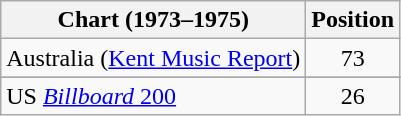<table class="wikitable">
<tr>
<th>Chart (1973–1975)</th>
<th>Position</th>
</tr>
<tr>
<td>Australia (<a href='#'>Kent Music Report</a>)</td>
<td align="center">73</td>
</tr>
<tr>
</tr>
<tr>
<td>US <a href='#'><em>Billboard</em> 200</a></td>
<td align="center">26</td>
</tr>
</table>
